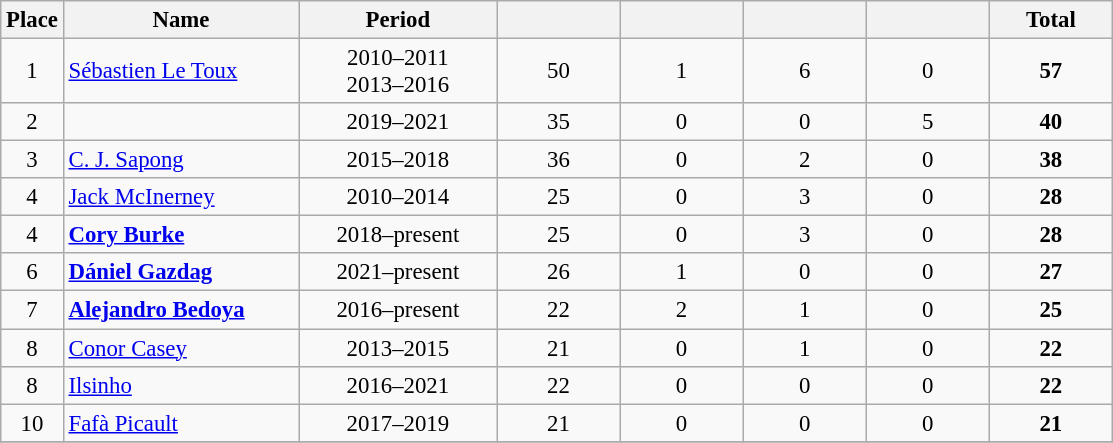<table class="wikitable sortable" style="font-size: 95%; text-align: center;">
<tr>
<th width=30>Place</th>
<th width=150>Name</th>
<th width=125>Period</th>
<th width=75></th>
<th width=75></th>
<th width=75></th>
<th width=75></th>
<th width=75><strong>Total</strong></th>
</tr>
<tr>
<td>1</td>
<td align="left"> <a href='#'>Sébastien Le Toux</a></td>
<td>2010–2011<br>2013–2016</td>
<td>50</td>
<td>1</td>
<td>6</td>
<td>0</td>
<td><strong>57</strong></td>
</tr>
<tr>
<td>2</td>
<td align="left"></td>
<td>2019–2021</td>
<td>35</td>
<td>0</td>
<td>0</td>
<td>5</td>
<td><strong>40</strong></td>
</tr>
<tr>
<td>3</td>
<td align="left"> <a href='#'>C. J. Sapong</a></td>
<td>2015–2018</td>
<td>36</td>
<td>0</td>
<td>2</td>
<td>0</td>
<td><strong>38</strong></td>
</tr>
<tr>
<td>4</td>
<td align="left"> <a href='#'>Jack McInerney</a></td>
<td>2010–2014</td>
<td>25</td>
<td>0</td>
<td>3</td>
<td>0</td>
<td><strong>28</strong></td>
</tr>
<tr>
<td>4</td>
<td align="left"> <strong><a href='#'>Cory Burke</a></strong></td>
<td>2018–present</td>
<td>25</td>
<td>0</td>
<td>3</td>
<td>0</td>
<td><strong>28</strong></td>
</tr>
<tr>
<td>6</td>
<td align="left"> <strong><a href='#'>Dániel Gazdag</a></strong></td>
<td>2021–present</td>
<td>26</td>
<td>1</td>
<td>0</td>
<td>0</td>
<td><strong>27</strong></td>
</tr>
<tr>
<td>7</td>
<td align="left"> <strong><a href='#'>Alejandro Bedoya</a></strong></td>
<td>2016–present</td>
<td>22</td>
<td>2</td>
<td>1</td>
<td>0</td>
<td><strong>25</strong></td>
</tr>
<tr>
<td>8</td>
<td align="left"> <a href='#'>Conor Casey</a></td>
<td>2013–2015</td>
<td>21</td>
<td>0</td>
<td>1</td>
<td>0</td>
<td><strong>22</strong></td>
</tr>
<tr>
<td>8</td>
<td align="left"> <a href='#'>Ilsinho</a></td>
<td>2016–2021</td>
<td>22</td>
<td>0</td>
<td>0</td>
<td>0</td>
<td><strong>22</strong></td>
</tr>
<tr>
<td>10</td>
<td align="left"> <a href='#'>Fafà Picault</a></td>
<td>2017–2019</td>
<td>21</td>
<td>0</td>
<td>0</td>
<td>0</td>
<td><strong>21</strong></td>
</tr>
<tr>
</tr>
</table>
